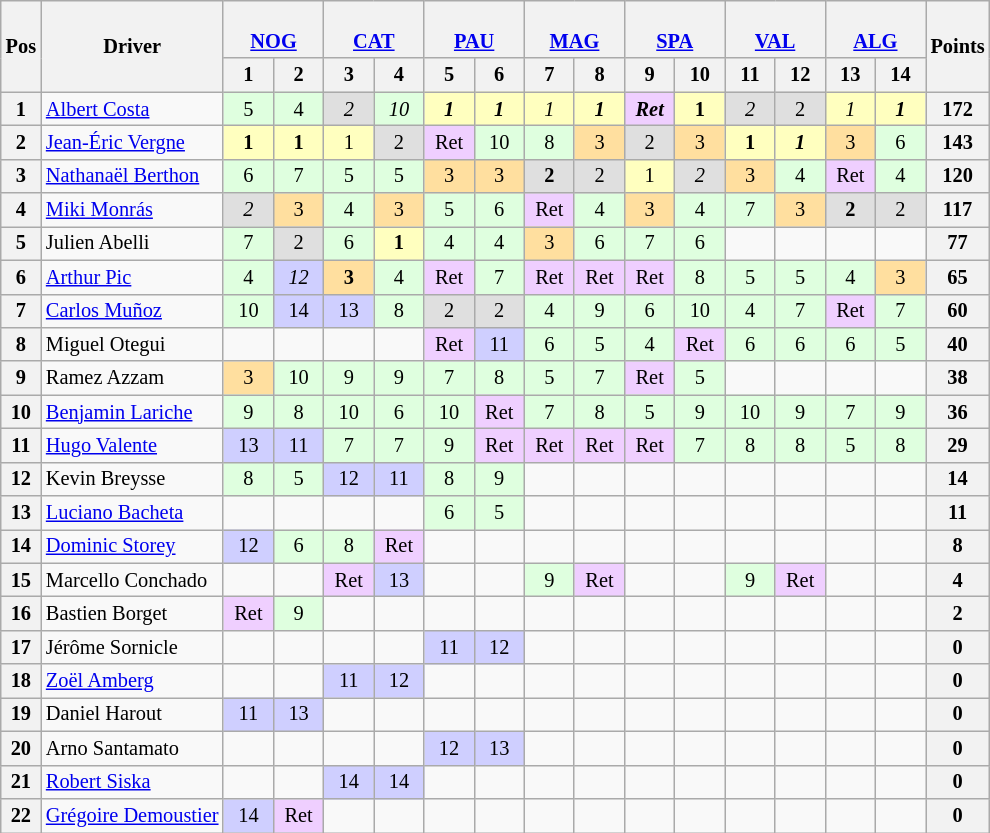<table class="wikitable" style="font-size:85%; text-align:center;">
<tr>
<th rowspan=2>Pos</th>
<th rowspan=2>Driver</th>
<th colspan=2><br><a href='#'>NOG</a></th>
<th colspan=2><br><a href='#'>CAT</a></th>
<th colspan=2><br><a href='#'>PAU</a></th>
<th colspan=2><br><a href='#'>MAG</a></th>
<th colspan=2><br><a href='#'>SPA</a></th>
<th colspan=2><br><a href='#'>VAL</a></th>
<th colspan=2><br><a href='#'>ALG</a></th>
<th rowspan=2>Points</th>
</tr>
<tr>
<th width="27">1</th>
<th width="27">2</th>
<th width="27">3</th>
<th width="27">4</th>
<th width="27">5</th>
<th width="27">6</th>
<th width="27">7</th>
<th width="27">8</th>
<th width="27">9</th>
<th width="27">10</th>
<th width="27">11</th>
<th width="27">12</th>
<th width="27">13</th>
<th width="27">14</th>
</tr>
<tr>
<th>1</th>
<td align=left nowrap> <a href='#'>Albert Costa</a></td>
<td style="background:#DFFFDF;">5</td>
<td style="background:#DFFFDF;">4</td>
<td style="background:#DFDFDF;"><em>2</em></td>
<td style="background:#DFFFDF;"><em>10</em></td>
<td style="background:#FFFFBF;"><strong><em>1</em></strong></td>
<td style="background:#FFFFBF;"><strong><em>1</em></strong></td>
<td style="background:#FFFFBF;"><em>1</em></td>
<td style="background:#FFFFBF;"><strong><em>1</em></strong></td>
<td style="background:#EFCFFF;"><strong><em>Ret</em></strong></td>
<td style="background:#FFFFBF;"><strong>1</strong></td>
<td style="background:#DFDFDF;"><em>2</em></td>
<td style="background:#DFDFDF;">2</td>
<td style="background:#FFFFBF;"><em>1</em></td>
<td style="background:#FFFFBF;"><strong><em>1</em></strong></td>
<th>172</th>
</tr>
<tr>
<th>2</th>
<td align=left nowrap> <a href='#'>Jean-Éric Vergne</a></td>
<td style="background:#FFFFBF;"><strong>1</strong></td>
<td style="background:#FFFFBF;"><strong>1</strong></td>
<td style="background:#FFFFBF;">1</td>
<td style="background:#DFDFDF;">2</td>
<td style="background:#EFCFFF;">Ret</td>
<td style="background:#DFFFDF;">10</td>
<td style="background:#DFFFDF;">8</td>
<td style="background:#FFDF9F;">3</td>
<td style="background:#DFDFDF;">2</td>
<td style="background:#FFDF9F;">3</td>
<td style="background:#FFFFBF;"><strong>1</strong></td>
<td style="background:#FFFFBF;"><strong><em>1</em></strong></td>
<td style="background:#FFDF9F;">3</td>
<td style="background:#DFFFDF;">6</td>
<th>143</th>
</tr>
<tr>
<th>3</th>
<td align=left nowrap> <a href='#'>Nathanaël Berthon</a></td>
<td style="background:#DFFFDF;">6</td>
<td style="background:#DFFFDF;">7</td>
<td style="background:#DFFFDF;">5</td>
<td style="background:#DFFFDF;">5</td>
<td style="background:#FFDF9F;">3</td>
<td style="background:#FFDF9F;">3</td>
<td style="background:#DFDFDF;"><strong>2</strong></td>
<td style="background:#DFDFDF;">2</td>
<td style="background:#FFFFBF;">1</td>
<td style="background:#DFDFDF;"><em>2</em></td>
<td style="background:#FFDF9F;">3</td>
<td style="background:#DFFFDF;">4</td>
<td style="background:#EFCFFF;">Ret</td>
<td style="background:#DFFFDF;">4</td>
<th>120</th>
</tr>
<tr>
<th>4</th>
<td align=left nowrap> <a href='#'>Miki Monrás</a></td>
<td style="background:#DFDFDF;"><em>2</em></td>
<td style="background:#FFDF9F;">3</td>
<td style="background:#DFFFDF;">4</td>
<td style="background:#FFDF9F;">3</td>
<td style="background:#DFFFDF;">5</td>
<td style="background:#DFFFDF;">6</td>
<td style="background:#EFCFFF;">Ret</td>
<td style="background:#DFFFDF;">4</td>
<td style="background:#FFDF9F;">3</td>
<td style="background:#DFFFDF;">4</td>
<td style="background:#DFFFDF;">7</td>
<td style="background:#FFDF9F;">3</td>
<td style="background:#DFDFDF;"><strong>2</strong></td>
<td style="background:#DFDFDF;">2</td>
<th>117</th>
</tr>
<tr>
<th>5</th>
<td align=left nowrap> Julien Abelli</td>
<td style="background:#DFFFDF;">7</td>
<td style="background:#DFDFDF;">2</td>
<td style="background:#DFFFDF;">6</td>
<td style="background:#FFFFBF;"><strong>1</strong></td>
<td style="background:#DFFFDF;">4</td>
<td style="background:#DFFFDF;">4</td>
<td style="background:#FFDF9F;">3</td>
<td style="background:#DFFFDF;">6</td>
<td style="background:#DFFFDF;">7</td>
<td style="background:#DFFFDF;">6</td>
<td></td>
<td></td>
<td></td>
<td></td>
<th>77</th>
</tr>
<tr>
<th>6</th>
<td align=left nowrap> <a href='#'>Arthur Pic</a></td>
<td style="background:#DFFFDF;">4</td>
<td style="background:#CFCFFF;"><em>12</em></td>
<td style="background:#FFDF9F;"><strong>3</strong></td>
<td style="background:#DFFFDF;">4</td>
<td style="background:#EFCFFF;">Ret</td>
<td style="background:#DFFFDF;">7</td>
<td style="background:#EFCFFF;">Ret</td>
<td style="background:#EFCFFF;">Ret</td>
<td style="background:#EFCFFF;">Ret</td>
<td style="background:#DFFFDF;">8</td>
<td style="background:#DFFFDF;">5</td>
<td style="background:#DFFFDF;">5</td>
<td style="background:#DFFFDF;">4</td>
<td style="background:#FFDF9F;">3</td>
<th>65</th>
</tr>
<tr>
<th>7</th>
<td align=left nowrap> <a href='#'>Carlos Muñoz</a></td>
<td style="background:#DFFFDF;">10</td>
<td style="background:#CFCFFF;">14</td>
<td style="background:#CFCFFF;">13</td>
<td style="background:#DFFFDF;">8</td>
<td style="background:#DFDFDF;">2</td>
<td style="background:#DFDFDF;">2</td>
<td style="background:#DFFFDF;">4</td>
<td style="background:#DFFFDF;">9</td>
<td style="background:#DFFFDF;">6</td>
<td style="background:#DFFFDF;">10</td>
<td style="background:#DFFFDF;">4</td>
<td style="background:#DFFFDF;">7</td>
<td style="background:#EFCFFF;">Ret</td>
<td style="background:#DFFFDF;">7</td>
<th>60</th>
</tr>
<tr>
<th>8</th>
<td align=left nowrap> Miguel Otegui</td>
<td></td>
<td></td>
<td></td>
<td></td>
<td style="background:#EFCFFF;">Ret</td>
<td style="background:#CFCFFF;">11</td>
<td style="background:#DFFFDF;">6</td>
<td style="background:#DFFFDF;">5</td>
<td style="background:#DFFFDF;">4</td>
<td style="background:#EFCFFF;">Ret</td>
<td style="background:#DFFFDF;">6</td>
<td style="background:#DFFFDF;">6</td>
<td style="background:#DFFFDF;">6</td>
<td style="background:#DFFFDF;">5</td>
<th>40</th>
</tr>
<tr>
<th>9</th>
<td align=left nowrap> Ramez Azzam</td>
<td style="background:#FFDF9F;">3</td>
<td style="background:#DFFFDF;">10</td>
<td style="background:#DFFFDF;">9</td>
<td style="background:#DFFFDF;">9</td>
<td style="background:#DFFFDF;">7</td>
<td style="background:#DFFFDF;">8</td>
<td style="background:#DFFFDF;">5</td>
<td style="background:#DFFFDF;">7</td>
<td style="background:#EFCFFF;">Ret</td>
<td style="background:#DFFFDF;">5</td>
<td></td>
<td></td>
<td></td>
<td></td>
<th>38</th>
</tr>
<tr>
<th>10</th>
<td align=left nowrap> <a href='#'>Benjamin Lariche</a></td>
<td style="background:#DFFFDF;">9</td>
<td style="background:#DFFFDF;">8</td>
<td style="background:#DFFFDF;">10</td>
<td style="background:#DFFFDF;">6</td>
<td style="background:#DFFFDF;">10</td>
<td style="background:#EFCFFF;">Ret</td>
<td style="background:#DFFFDF;">7</td>
<td style="background:#DFFFDF;">8</td>
<td style="background:#DFFFDF;">5</td>
<td style="background:#DFFFDF;">9</td>
<td style="background:#DFFFDF;">10</td>
<td style="background:#DFFFDF;">9</td>
<td style="background:#DFFFDF;">7</td>
<td style="background:#DFFFDF;">9</td>
<th>36</th>
</tr>
<tr>
<th>11</th>
<td align=left nowrap> <a href='#'>Hugo Valente</a></td>
<td style="background:#CFCFFF;">13</td>
<td style="background:#CFCFFF;">11</td>
<td style="background:#DFFFDF;">7</td>
<td style="background:#DFFFDF;">7</td>
<td style="background:#DFFFDF;">9</td>
<td style="background:#EFCFFF;">Ret</td>
<td style="background:#EFCFFF;">Ret</td>
<td style="background:#EFCFFF;">Ret</td>
<td style="background:#EFCFFF;">Ret</td>
<td style="background:#DFFFDF;">7</td>
<td style="background:#DFFFDF;">8</td>
<td style="background:#DFFFDF;">8</td>
<td style="background:#DFFFDF;">5</td>
<td style="background:#DFFFDF;">8</td>
<th>29</th>
</tr>
<tr>
<th>12</th>
<td align=left nowrap> Kevin Breysse</td>
<td style="background:#DFFFDF;">8</td>
<td style="background:#DFFFDF;">5</td>
<td style="background:#CFCFFF;">12</td>
<td style="background:#CFCFFF;">11</td>
<td style="background:#DFFFDF;">8</td>
<td style="background:#DFFFDF;">9</td>
<td></td>
<td></td>
<td></td>
<td></td>
<td></td>
<td></td>
<td></td>
<td></td>
<th>14</th>
</tr>
<tr>
<th>13</th>
<td align=left nowrap> <a href='#'>Luciano Bacheta</a></td>
<td></td>
<td></td>
<td></td>
<td></td>
<td style="background:#DFFFDF;">6</td>
<td style="background:#DFFFDF;">5</td>
<td></td>
<td></td>
<td></td>
<td></td>
<td></td>
<td></td>
<td></td>
<td></td>
<th>11</th>
</tr>
<tr>
<th>14</th>
<td align=left nowrap> <a href='#'>Dominic Storey</a></td>
<td style="background:#CFCFFF;">12</td>
<td style="background:#DFFFDF;">6</td>
<td style="background:#DFFFDF;">8</td>
<td style="background:#EFCFFF;">Ret</td>
<td></td>
<td></td>
<td></td>
<td></td>
<td></td>
<td></td>
<td></td>
<td></td>
<td></td>
<td></td>
<th>8</th>
</tr>
<tr>
<th>15</th>
<td align=left nowrap> Marcello Conchado</td>
<td></td>
<td></td>
<td style="background:#EFCFFF;">Ret</td>
<td style="background:#CFCFFF;">13</td>
<td></td>
<td></td>
<td style="background:#DFFFDF;">9</td>
<td style="background:#EFCFFF;">Ret</td>
<td></td>
<td></td>
<td style="background:#DFFFDF;">9</td>
<td style="background:#EFCFFF;">Ret</td>
<td></td>
<td></td>
<th>4</th>
</tr>
<tr>
<th>16</th>
<td align=left nowrap> Bastien Borget</td>
<td style="background:#EFCFFF;">Ret</td>
<td style="background:#DFFFDF;">9</td>
<td></td>
<td></td>
<td></td>
<td></td>
<td></td>
<td></td>
<td></td>
<td></td>
<td></td>
<td></td>
<td></td>
<td></td>
<th>2</th>
</tr>
<tr>
<th>17</th>
<td align=left nowrap> Jérôme Sornicle</td>
<td></td>
<td></td>
<td></td>
<td></td>
<td style="background:#CFCFFF;">11</td>
<td style="background:#CFCFFF;">12</td>
<td></td>
<td></td>
<td></td>
<td></td>
<td></td>
<td></td>
<td></td>
<td></td>
<th>0</th>
</tr>
<tr>
<th>18</th>
<td align=left nowrap> <a href='#'>Zoël Amberg</a></td>
<td></td>
<td></td>
<td style="background:#CFCFFF;">11</td>
<td style="background:#CFCFFF;">12</td>
<td></td>
<td></td>
<td></td>
<td></td>
<td></td>
<td></td>
<td></td>
<td></td>
<td></td>
<td></td>
<th>0</th>
</tr>
<tr>
<th>19</th>
<td align=left nowrap> Daniel Harout</td>
<td style="background:#CFCFFF;">11</td>
<td style="background:#CFCFFF;">13</td>
<td></td>
<td></td>
<td></td>
<td></td>
<td></td>
<td></td>
<td></td>
<td></td>
<td></td>
<td></td>
<td></td>
<td></td>
<th>0</th>
</tr>
<tr>
<th>20</th>
<td align=left nowrap> Arno Santamato</td>
<td></td>
<td></td>
<td></td>
<td></td>
<td style="background:#CFCFFF;">12</td>
<td style="background:#CFCFFF;">13</td>
<td></td>
<td></td>
<td></td>
<td></td>
<td></td>
<td></td>
<td></td>
<td></td>
<th>0</th>
</tr>
<tr>
<th>21</th>
<td align=left nowrap> <a href='#'>Robert Siska</a></td>
<td></td>
<td></td>
<td style="background:#CFCFFF;">14</td>
<td style="background:#CFCFFF;">14</td>
<td></td>
<td></td>
<td></td>
<td></td>
<td></td>
<td></td>
<td></td>
<td></td>
<td></td>
<td></td>
<th>0</th>
</tr>
<tr>
<th>22</th>
<td align=left nowrap> <a href='#'>Grégoire Demoustier</a></td>
<td style="background:#CFCFFF;">14</td>
<td style="background:#EFCFFF;">Ret</td>
<td></td>
<td></td>
<td></td>
<td></td>
<td></td>
<td></td>
<td></td>
<td></td>
<td></td>
<td></td>
<td></td>
<td></td>
<th>0</th>
</tr>
</table>
